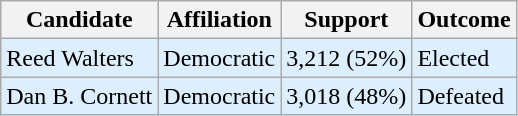<table class="wikitable">
<tr>
<th>Candidate</th>
<th>Affiliation</th>
<th>Support</th>
<th>Outcome</th>
</tr>
<tr>
<td bgcolor=#DDEEFF>Reed Walters</td>
<td bgcolor=#DDEEFF>Democratic</td>
<td bgcolor=#DDEEFF>3,212 (52%)</td>
<td bgcolor=#DDEEFF>Elected</td>
</tr>
<tr>
<td bgcolor=#DDEEFF>Dan B. Cornett</td>
<td bgcolor=#DDEEFF>Democratic</td>
<td bgcolor=#DDEEFF>3,018 (48%)</td>
<td bgcolor=#DDEEFF>Defeated</td>
</tr>
</table>
